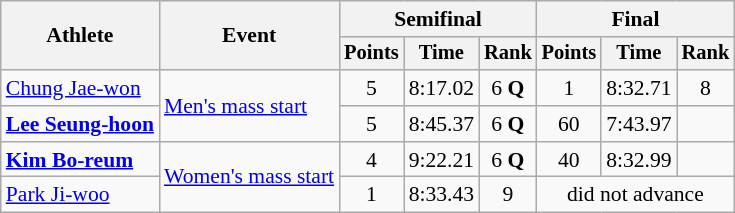<table class="wikitable" style="font-size:90%">
<tr>
<th rowspan=2>Athlete</th>
<th rowspan=2>Event</th>
<th colspan="3">Semifinal</th>
<th colspan="3">Final</th>
</tr>
<tr style="font-size:95%">
<th>Points</th>
<th>Time</th>
<th>Rank</th>
<th>Points</th>
<th>Time</th>
<th>Rank</th>
</tr>
<tr align=center>
<td align=left><a href='#'>Chung Jae-won</a></td>
<td align=left rowspan=2><a href='#'>Men's mass start</a></td>
<td>5</td>
<td>8:17.02</td>
<td>6 <strong>Q</strong></td>
<td>1</td>
<td>8:32.71</td>
<td>8</td>
</tr>
<tr align=center>
<td align=left><strong><a href='#'>Lee Seung-hoon</a></strong></td>
<td>5</td>
<td>8:45.37</td>
<td>6 <strong>Q</strong></td>
<td>60</td>
<td>7:43.97</td>
<td></td>
</tr>
<tr align=center>
<td align=left><strong><a href='#'>Kim Bo-reum</a></strong></td>
<td align=left rowspan=2><a href='#'>Women's mass start</a></td>
<td>4</td>
<td>9:22.21</td>
<td>6 <strong>Q</strong></td>
<td>40</td>
<td>8:32.99</td>
<td></td>
</tr>
<tr align=center>
<td align=left><a href='#'>Park Ji-woo</a></td>
<td>1</td>
<td>8:33.43</td>
<td>9</td>
<td colspan=3>did not advance</td>
</tr>
</table>
